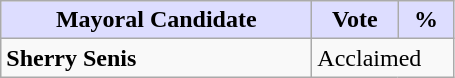<table class="wikitable">
<tr>
<th style="background:#ddf; width:200px;">Mayoral Candidate</th>
<th style="background:#ddf; width:50px;">Vote</th>
<th style="background:#ddf; width:30px;">%</th>
</tr>
<tr>
<td><strong>Sherry Senis</strong></td>
<td colspan="2">Acclaimed</td>
</tr>
</table>
